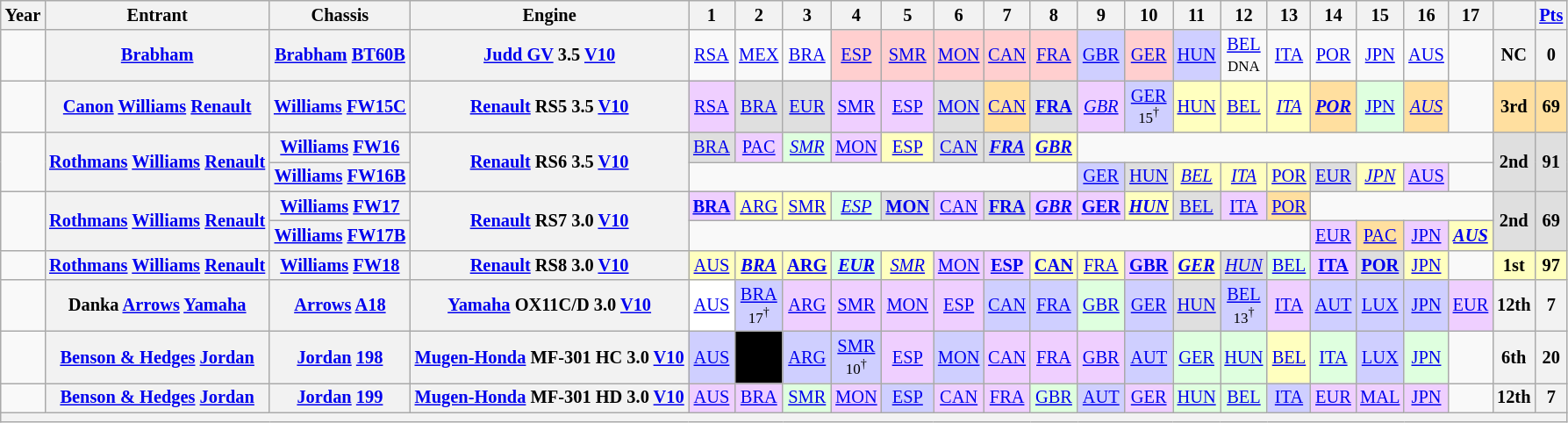<table class="wikitable" style="text-align:center; font-size:85%">
<tr>
<th>Year</th>
<th>Entrant</th>
<th>Chassis</th>
<th>Engine</th>
<th>1</th>
<th>2</th>
<th>3</th>
<th>4</th>
<th>5</th>
<th>6</th>
<th>7</th>
<th>8</th>
<th>9</th>
<th>10</th>
<th>11</th>
<th>12</th>
<th>13</th>
<th>14</th>
<th>15</th>
<th>16</th>
<th>17</th>
<th></th>
<th><a href='#'>Pts</a></th>
</tr>
<tr>
<td></td>
<th nowrap><a href='#'>Brabham</a></th>
<th nowrap><a href='#'>Brabham</a> <a href='#'>BT60B</a></th>
<th nowrap><a href='#'>Judd GV</a> 3.5 <a href='#'>V10</a></th>
<td><a href='#'>RSA</a></td>
<td><a href='#'>MEX</a></td>
<td><a href='#'>BRA</a></td>
<td style="background:#ffcfcf;"><a href='#'>ESP</a><br></td>
<td style="background:#ffcfcf;"><a href='#'>SMR</a><br></td>
<td style="background:#ffcfcf;"><a href='#'>MON</a><br></td>
<td style="background:#ffcfcf;"><a href='#'>CAN</a><br></td>
<td style="background:#ffcfcf;"><a href='#'>FRA</a><br></td>
<td style="background:#cfcfff;"><a href='#'>GBR</a><br></td>
<td style="background:#ffcfcf;"><a href='#'>GER</a><br></td>
<td style="background:#cfcfff;"><a href='#'>HUN</a><br></td>
<td><a href='#'>BEL</a><br><small>DNA</small></td>
<td><a href='#'>ITA</a></td>
<td><a href='#'>POR</a></td>
<td><a href='#'>JPN</a></td>
<td><a href='#'>AUS</a></td>
<td></td>
<th>NC</th>
<th>0</th>
</tr>
<tr>
<td></td>
<th nowrap><a href='#'>Canon</a> <a href='#'>Williams</a> <a href='#'>Renault</a></th>
<th nowrap><a href='#'>Williams</a> <a href='#'>FW15C</a></th>
<th nowrap><a href='#'>Renault</a> RS5 3.5 <a href='#'>V10</a></th>
<td style="background:#efcfff;"><a href='#'>RSA</a><br></td>
<td style="background:#dfdfdf;"><a href='#'>BRA</a><br></td>
<td style="background:#dfdfdf;"><a href='#'>EUR</a><br></td>
<td style="background:#efcfff;"><a href='#'>SMR</a><br></td>
<td style="background:#efcfff;"><a href='#'>ESP</a><br></td>
<td style="background:#dfdfdf;"><a href='#'>MON</a><br></td>
<td style="background:#ffdf9f;"><a href='#'>CAN</a><br></td>
<td style="background:#dfdfdf;"><strong><a href='#'>FRA</a></strong><br></td>
<td style="background:#efcfff;"><em><a href='#'>GBR</a></em><br></td>
<td style="background:#cfcfff;"><a href='#'>GER</a><br><small>15<sup>†</sup></small></td>
<td style="background:#ffffbf;"><a href='#'>HUN</a><br></td>
<td style="background:#ffffbf;"><a href='#'>BEL</a><br></td>
<td style="background:#ffffbf;"><em><a href='#'>ITA</a></em><br></td>
<td style="background:#ffdf9f;"><strong><em><a href='#'>POR</a></em></strong><br></td>
<td style="background:#dfffdf;"><a href='#'>JPN</a><br></td>
<td style="background:#ffdf9f;"><em><a href='#'>AUS</a></em><br></td>
<td></td>
<td style="background:#ffdf9f;"><strong>3rd</strong></td>
<td style="background:#ffdf9f;"><strong>69</strong></td>
</tr>
<tr>
<td rowspan=2></td>
<th rowspan=2 nowrap><a href='#'>Rothmans</a> <a href='#'>Williams</a> <a href='#'>Renault</a></th>
<th nowrap><a href='#'>Williams</a> <a href='#'>FW16</a></th>
<th rowspan=2 nowrap><a href='#'>Renault</a> RS6 3.5 <a href='#'>V10</a></th>
<td style="background:#dfdfdf;"><a href='#'>BRA</a><br></td>
<td style="background:#efcfff;"><a href='#'>PAC</a><br></td>
<td style="background:#dfffdf;"><em><a href='#'>SMR</a></em><br></td>
<td style="background:#efcfff;"><a href='#'>MON</a><br></td>
<td style="background:#ffffbf;"><a href='#'>ESP</a><br></td>
<td style="background:#dfdfdf;"><a href='#'>CAN</a><br></td>
<td style="background:#dfdfdf;"><strong><em><a href='#'>FRA</a></em></strong><br></td>
<td style="background:#ffffbf;"><strong><em><a href='#'>GBR</a></em></strong><br></td>
<td colspan=9></td>
<td rowspan=2 style="background:#dfdfdf;"><strong>2nd</strong></td>
<td rowspan=2 style="background:#dfdfdf;"><strong>91</strong></td>
</tr>
<tr>
<th nowrap><a href='#'>Williams</a> <a href='#'>FW16B</a></th>
<td colspan=8></td>
<td style="background:#cfcfff;"><a href='#'>GER</a><br></td>
<td style="background:#dfdfdf;"><a href='#'>HUN</a><br></td>
<td style="background:#ffffbf;"><em><a href='#'>BEL</a></em><br></td>
<td style="background:#ffffbf;"><em><a href='#'>ITA</a></em><br></td>
<td style="background:#ffffbf;"><a href='#'>POR</a><br></td>
<td style="background:#dfdfdf;"><a href='#'>EUR</a><br></td>
<td style="background:#ffffbf;"><em><a href='#'>JPN</a></em><br></td>
<td style="background:#efcfff;"><a href='#'>AUS</a><br></td>
</tr>
<tr>
<td rowspan=2></td>
<th rowspan=2 nowrap><a href='#'>Rothmans</a> <a href='#'>Williams</a> <a href='#'>Renault</a></th>
<th nowrap><a href='#'>Williams</a> <a href='#'>FW17</a></th>
<th rowspan=2 nowrap><a href='#'>Renault</a> RS7 3.0 <a href='#'>V10</a></th>
<td style="background:#efcfff;"><strong><a href='#'>BRA</a></strong><br></td>
<td style="background:#ffffbf;"><a href='#'>ARG</a><br></td>
<td style="background:#ffffbf;"><a href='#'>SMR</a><br></td>
<td style="background:#dfffdf;"><em><a href='#'>ESP</a></em><br></td>
<td style="background:#dfdfdf;"><strong><a href='#'>MON</a></strong><br></td>
<td style="background:#efcfff;"><a href='#'>CAN</a><br></td>
<td style="background:#dfdfdf;"><strong><a href='#'>FRA</a></strong><br></td>
<td style="background:#efcfff;"><strong><em><a href='#'>GBR</a></em></strong><br></td>
<td style="background:#efcfff;"><strong><a href='#'>GER</a></strong><br></td>
<td style="background:#ffffbf;"><strong><em><a href='#'>HUN</a></em></strong><br></td>
<td style="background:#dfdfdf;"><a href='#'>BEL</a><br></td>
<td style="background:#efcfff;"><a href='#'>ITA</a><br></td>
<td style="background:#ffdf9f;"><a href='#'>POR</a><br></td>
<td colspan=4></td>
<td rowspan=2 style="background:#dfdfdf;"><strong>2nd</strong></td>
<td rowspan=2 style="background:#dfdfdf;"><strong>69</strong></td>
</tr>
<tr>
<th nowrap><a href='#'>Williams</a> <a href='#'>FW17B</a></th>
<td colspan=13></td>
<td style="background:#efcfff;"><a href='#'>EUR</a><br></td>
<td style="background:#ffdf9f;"><a href='#'>PAC</a><br></td>
<td style="background:#efcfff;"><a href='#'>JPN</a><br></td>
<td style="background:#ffffbf;"><strong><em><a href='#'>AUS</a></em></strong><br></td>
</tr>
<tr>
<td></td>
<th nowrap><a href='#'>Rothmans</a> <a href='#'>Williams</a> <a href='#'>Renault</a></th>
<th nowrap><a href='#'>Williams</a> <a href='#'>FW18</a></th>
<th nowrap><a href='#'>Renault</a> RS8 3.0 <a href='#'>V10</a></th>
<td style="background:#ffffbf;"><a href='#'>AUS</a><br></td>
<td style="background:#ffffbf;"><strong><em><a href='#'>BRA</a></em></strong><br></td>
<td style="background:#ffffbf;"><strong><a href='#'>ARG</a></strong><br></td>
<td style="background:#dfffdf;"><strong><em><a href='#'>EUR</a></em></strong><br></td>
<td style="background:#ffffbf;"><em><a href='#'>SMR</a></em><br></td>
<td style="background:#efcfff;"><a href='#'>MON</a><br></td>
<td style="background:#efcfff;"><strong><a href='#'>ESP</a></strong><br></td>
<td style="background:#ffffbf;"><strong><a href='#'>CAN</a></strong><br></td>
<td style="background:#ffffbf;"><a href='#'>FRA</a><br></td>
<td style="background:#efcfff;"><strong><a href='#'>GBR</a></strong><br></td>
<td style="background:#ffffbf;"><strong><em><a href='#'>GER</a></em></strong><br></td>
<td style="background:#dfdfdf;"><em><a href='#'>HUN</a></em><br></td>
<td style="background:#dfffdf;"><a href='#'>BEL</a><br></td>
<td style="background:#efcfff;"><strong><a href='#'>ITA</a></strong><br></td>
<td style="background:#dfdfdf;"><strong><a href='#'>POR</a></strong><br></td>
<td style="background:#ffffbf;"><a href='#'>JPN</a><br></td>
<td></td>
<td style="background:#ffffbf;"><strong>1st</strong></td>
<td style="background:#ffffbf;"><strong>97</strong></td>
</tr>
<tr>
<td></td>
<th nowrap>Danka <a href='#'>Arrows</a> <a href='#'>Yamaha</a></th>
<th nowrap><a href='#'>Arrows</a> <a href='#'>A18</a></th>
<th nowrap><a href='#'>Yamaha</a> OX11C/D 3.0 <a href='#'>V10</a></th>
<td style="background:#ffffff;"><a href='#'>AUS</a><br></td>
<td style="background:#cfcfff;"><a href='#'>BRA</a><br><small>17<sup>†</sup></small></td>
<td style="background:#efcfff;"><a href='#'>ARG</a><br></td>
<td style="background:#efcfff;"><a href='#'>SMR</a><br></td>
<td style="background:#efcfff;"><a href='#'>MON</a><br></td>
<td style="background:#efcfff;"><a href='#'>ESP</a><br></td>
<td style="background:#cfcfff;"><a href='#'>CAN</a><br></td>
<td style="background:#cfcfff;"><a href='#'>FRA</a><br></td>
<td style="background:#dfffdf;"><a href='#'>GBR</a><br></td>
<td style="background:#cfcfff;"><a href='#'>GER</a><br></td>
<td style="background:#dfdfdf;"><a href='#'>HUN</a><br></td>
<td style="background:#cfcfff;"><a href='#'>BEL</a><br><small>13<sup>†</sup></small></td>
<td style="background:#efcfff;"><a href='#'>ITA</a><br></td>
<td style="background:#cfcfff;"><a href='#'>AUT</a><br></td>
<td style="background:#cfcfff;"><a href='#'>LUX</a><br></td>
<td style="background:#cfcfff;"><a href='#'>JPN</a><br></td>
<td style="background:#efcfff;"><a href='#'>EUR</a><br></td>
<th>12th</th>
<th>7</th>
</tr>
<tr>
<td></td>
<th nowrap><a href='#'>Benson & Hedges</a> <a href='#'>Jordan</a></th>
<th nowrap><a href='#'>Jordan</a> <a href='#'>198</a></th>
<th nowrap><a href='#'>Mugen-Honda</a> MF-301 HC 3.0 <a href='#'>V10</a></th>
<td style="background:#cfcfff;"><a href='#'>AUS</a><br></td>
<td style="background:#000000;"><a href='#'></a><br><small></small></td>
<td style="background:#cfcfff;"><a href='#'>ARG</a><br></td>
<td style="background:#cfcfff;"><a href='#'>SMR</a><br><small>10<sup>†</sup></small></td>
<td style="background:#efcfff;"><a href='#'>ESP</a><br></td>
<td style="background:#cfcfff;"><a href='#'>MON</a><br></td>
<td style="background:#efcfff;"><a href='#'>CAN</a><br></td>
<td style="background:#efcfff;"><a href='#'>FRA</a><br></td>
<td style="background:#efcfff;"><a href='#'>GBR</a><br></td>
<td style="background:#cfcfff;"><a href='#'>AUT</a><br></td>
<td style="background:#dfffdf;"><a href='#'>GER</a><br></td>
<td style="background:#dfffdf;"><a href='#'>HUN</a><br></td>
<td style="background:#ffffbf;"><a href='#'>BEL</a><br></td>
<td style="background:#dfffdf;"><a href='#'>ITA</a><br></td>
<td style="background:#cfcfff;"><a href='#'>LUX</a><br></td>
<td style="background:#dfffdf;"><a href='#'>JPN</a><br></td>
<td></td>
<th>6th</th>
<th>20</th>
</tr>
<tr>
<td></td>
<th nowrap><a href='#'>Benson & Hedges</a> <a href='#'>Jordan</a></th>
<th nowrap><a href='#'>Jordan</a> <a href='#'>199</a></th>
<th nowrap><a href='#'>Mugen-Honda</a> MF-301 HD 3.0 <a href='#'>V10</a></th>
<td style="background:#efcfff;"><a href='#'>AUS</a><br></td>
<td style="background:#efcfff;"><a href='#'>BRA</a><br></td>
<td style="background:#dfffdf;"><a href='#'>SMR</a><br></td>
<td style="background:#efcfff;"><a href='#'>MON</a><br></td>
<td style="background:#cfcfff;"><a href='#'>ESP</a><br></td>
<td style="background:#efcfff;"><a href='#'>CAN</a><br></td>
<td style="background:#efcfff;"><a href='#'>FRA</a><br></td>
<td style="background:#dfffdf;"><a href='#'>GBR</a><br></td>
<td style="background:#cfcfff;"><a href='#'>AUT</a><br></td>
<td style="background:#efcfff;"><a href='#'>GER</a><br></td>
<td style="background:#dfffdf;"><a href='#'>HUN</a><br></td>
<td style="background:#dfffdf;"><a href='#'>BEL</a><br></td>
<td style="background:#cfcfff;"><a href='#'>ITA</a><br></td>
<td style="background:#efcfff;"><a href='#'>EUR</a><br></td>
<td style="background:#efcfff;"><a href='#'>MAL</a><br></td>
<td style="background:#efcfff;"><a href='#'>JPN</a><br></td>
<td></td>
<th>12th</th>
<th>7</th>
</tr>
<tr>
<th colspan="23"></th>
</tr>
</table>
